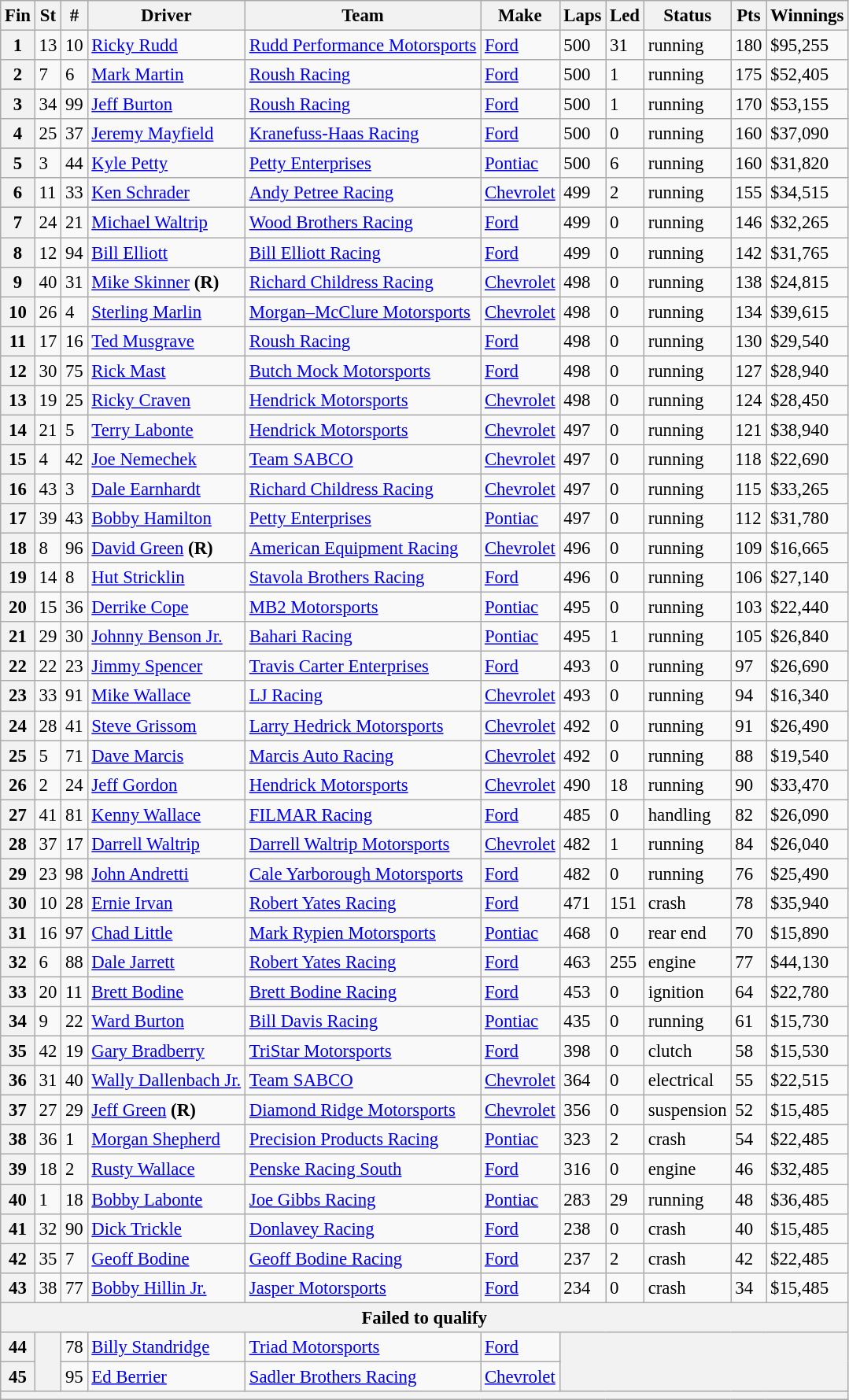<table class="wikitable" style="font-size:95%">
<tr>
<th>Fin</th>
<th>St</th>
<th>#</th>
<th>Driver</th>
<th>Team</th>
<th>Make</th>
<th>Laps</th>
<th>Led</th>
<th>Status</th>
<th>Pts</th>
<th>Winnings</th>
</tr>
<tr>
<th>1</th>
<td>13</td>
<td>10</td>
<td><a href='#'>Ricky Rudd</a></td>
<td><a href='#'>Rudd Performance Motorsports</a></td>
<td><a href='#'>Ford</a></td>
<td>500</td>
<td>31</td>
<td>running</td>
<td>180</td>
<td>$95,255</td>
</tr>
<tr>
<th>2</th>
<td>7</td>
<td>6</td>
<td><a href='#'>Mark Martin</a></td>
<td><a href='#'>Roush Racing</a></td>
<td><a href='#'>Ford</a></td>
<td>500</td>
<td>1</td>
<td>running</td>
<td>175</td>
<td>$52,405</td>
</tr>
<tr>
<th>3</th>
<td>34</td>
<td>99</td>
<td><a href='#'>Jeff Burton</a></td>
<td><a href='#'>Roush Racing</a></td>
<td><a href='#'>Ford</a></td>
<td>500</td>
<td>1</td>
<td>running</td>
<td>170</td>
<td>$53,155</td>
</tr>
<tr>
<th>4</th>
<td>25</td>
<td>37</td>
<td><a href='#'>Jeremy Mayfield</a></td>
<td><a href='#'>Kranefuss-Haas Racing</a></td>
<td><a href='#'>Ford</a></td>
<td>500</td>
<td>0</td>
<td>running</td>
<td>160</td>
<td>$37,090</td>
</tr>
<tr>
<th>5</th>
<td>3</td>
<td>44</td>
<td><a href='#'>Kyle Petty</a></td>
<td><a href='#'>Petty Enterprises</a></td>
<td><a href='#'>Pontiac</a></td>
<td>500</td>
<td>6</td>
<td>running</td>
<td>160</td>
<td>$31,820</td>
</tr>
<tr>
<th>6</th>
<td>11</td>
<td>33</td>
<td><a href='#'>Ken Schrader</a></td>
<td><a href='#'>Andy Petree Racing</a></td>
<td><a href='#'>Chevrolet</a></td>
<td>499</td>
<td>2</td>
<td>running</td>
<td>155</td>
<td>$34,515</td>
</tr>
<tr>
<th>7</th>
<td>24</td>
<td>21</td>
<td><a href='#'>Michael Waltrip</a></td>
<td><a href='#'>Wood Brothers Racing</a></td>
<td><a href='#'>Ford</a></td>
<td>499</td>
<td>0</td>
<td>running</td>
<td>146</td>
<td>$32,265</td>
</tr>
<tr>
<th>8</th>
<td>12</td>
<td>94</td>
<td><a href='#'>Bill Elliott</a></td>
<td><a href='#'>Bill Elliott Racing</a></td>
<td><a href='#'>Ford</a></td>
<td>499</td>
<td>0</td>
<td>running</td>
<td>142</td>
<td>$31,765</td>
</tr>
<tr>
<th>9</th>
<td>40</td>
<td>31</td>
<td><a href='#'>Mike Skinner</a> <strong>(R)</strong></td>
<td><a href='#'>Richard Childress Racing</a></td>
<td><a href='#'>Chevrolet</a></td>
<td>498</td>
<td>0</td>
<td>running</td>
<td>138</td>
<td>$24,815</td>
</tr>
<tr>
<th>10</th>
<td>26</td>
<td>4</td>
<td><a href='#'>Sterling Marlin</a></td>
<td><a href='#'>Morgan–McClure Motorsports</a></td>
<td><a href='#'>Chevrolet</a></td>
<td>498</td>
<td>0</td>
<td>running</td>
<td>134</td>
<td>$39,615</td>
</tr>
<tr>
<th>11</th>
<td>17</td>
<td>16</td>
<td><a href='#'>Ted Musgrave</a></td>
<td><a href='#'>Roush Racing</a></td>
<td><a href='#'>Ford</a></td>
<td>498</td>
<td>0</td>
<td>running</td>
<td>130</td>
<td>$29,540</td>
</tr>
<tr>
<th>12</th>
<td>30</td>
<td>75</td>
<td><a href='#'>Rick Mast</a></td>
<td><a href='#'>Butch Mock Motorsports</a></td>
<td><a href='#'>Ford</a></td>
<td>498</td>
<td>0</td>
<td>running</td>
<td>127</td>
<td>$28,940</td>
</tr>
<tr>
<th>13</th>
<td>19</td>
<td>25</td>
<td><a href='#'>Ricky Craven</a></td>
<td><a href='#'>Hendrick Motorsports</a></td>
<td><a href='#'>Chevrolet</a></td>
<td>498</td>
<td>0</td>
<td>running</td>
<td>124</td>
<td>$28,450</td>
</tr>
<tr>
<th>14</th>
<td>21</td>
<td>5</td>
<td><a href='#'>Terry Labonte</a></td>
<td><a href='#'>Hendrick Motorsports</a></td>
<td><a href='#'>Chevrolet</a></td>
<td>497</td>
<td>0</td>
<td>running</td>
<td>121</td>
<td>$38,940</td>
</tr>
<tr>
<th>15</th>
<td>4</td>
<td>42</td>
<td><a href='#'>Joe Nemechek</a></td>
<td><a href='#'>Team SABCO</a></td>
<td><a href='#'>Chevrolet</a></td>
<td>497</td>
<td>0</td>
<td>running</td>
<td>118</td>
<td>$22,690</td>
</tr>
<tr>
<th>16</th>
<td>43</td>
<td>3</td>
<td><a href='#'>Dale Earnhardt</a></td>
<td><a href='#'>Richard Childress Racing</a></td>
<td><a href='#'>Chevrolet</a></td>
<td>497</td>
<td>0</td>
<td>running</td>
<td>115</td>
<td>$33,265</td>
</tr>
<tr>
<th>17</th>
<td>39</td>
<td>43</td>
<td><a href='#'>Bobby Hamilton</a></td>
<td><a href='#'>Petty Enterprises</a></td>
<td><a href='#'>Pontiac</a></td>
<td>497</td>
<td>0</td>
<td>running</td>
<td>112</td>
<td>$31,780</td>
</tr>
<tr>
<th>18</th>
<td>8</td>
<td>96</td>
<td><a href='#'>David Green</a> <strong>(R)</strong></td>
<td><a href='#'>American Equipment Racing</a></td>
<td><a href='#'>Chevrolet</a></td>
<td>496</td>
<td>0</td>
<td>running</td>
<td>109</td>
<td>$16,665</td>
</tr>
<tr>
<th>19</th>
<td>14</td>
<td>8</td>
<td><a href='#'>Hut Stricklin</a></td>
<td><a href='#'>Stavola Brothers Racing</a></td>
<td><a href='#'>Ford</a></td>
<td>496</td>
<td>0</td>
<td>running</td>
<td>106</td>
<td>$27,140</td>
</tr>
<tr>
<th>20</th>
<td>15</td>
<td>36</td>
<td><a href='#'>Derrike Cope</a></td>
<td><a href='#'>MB2 Motorsports</a></td>
<td><a href='#'>Pontiac</a></td>
<td>495</td>
<td>0</td>
<td>running</td>
<td>103</td>
<td>$22,440</td>
</tr>
<tr>
<th>21</th>
<td>29</td>
<td>30</td>
<td><a href='#'>Johnny Benson Jr.</a></td>
<td><a href='#'>Bahari Racing</a></td>
<td><a href='#'>Pontiac</a></td>
<td>495</td>
<td>1</td>
<td>running</td>
<td>105</td>
<td>$26,840</td>
</tr>
<tr>
<th>22</th>
<td>22</td>
<td>23</td>
<td><a href='#'>Jimmy Spencer</a></td>
<td><a href='#'>Travis Carter Enterprises</a></td>
<td><a href='#'>Ford</a></td>
<td>493</td>
<td>0</td>
<td>running</td>
<td>97</td>
<td>$26,690</td>
</tr>
<tr>
<th>23</th>
<td>33</td>
<td>91</td>
<td><a href='#'>Mike Wallace</a></td>
<td><a href='#'>LJ Racing</a></td>
<td><a href='#'>Chevrolet</a></td>
<td>493</td>
<td>0</td>
<td>running</td>
<td>94</td>
<td>$16,340</td>
</tr>
<tr>
<th>24</th>
<td>28</td>
<td>41</td>
<td><a href='#'>Steve Grissom</a></td>
<td><a href='#'>Larry Hedrick Motorsports</a></td>
<td><a href='#'>Chevrolet</a></td>
<td>492</td>
<td>0</td>
<td>running</td>
<td>91</td>
<td>$26,490</td>
</tr>
<tr>
<th>25</th>
<td>5</td>
<td>71</td>
<td><a href='#'>Dave Marcis</a></td>
<td><a href='#'>Marcis Auto Racing</a></td>
<td><a href='#'>Chevrolet</a></td>
<td>492</td>
<td>0</td>
<td>running</td>
<td>88</td>
<td>$19,540</td>
</tr>
<tr>
<th>26</th>
<td>2</td>
<td>24</td>
<td><a href='#'>Jeff Gordon</a></td>
<td><a href='#'>Hendrick Motorsports</a></td>
<td><a href='#'>Chevrolet</a></td>
<td>490</td>
<td>18</td>
<td>running</td>
<td>90</td>
<td>$33,470</td>
</tr>
<tr>
<th>27</th>
<td>41</td>
<td>81</td>
<td><a href='#'>Kenny Wallace</a></td>
<td><a href='#'>FILMAR Racing</a></td>
<td><a href='#'>Ford</a></td>
<td>485</td>
<td>0</td>
<td>handling</td>
<td>82</td>
<td>$26,090</td>
</tr>
<tr>
<th>28</th>
<td>37</td>
<td>17</td>
<td><a href='#'>Darrell Waltrip</a></td>
<td><a href='#'>Darrell Waltrip Motorsports</a></td>
<td><a href='#'>Chevrolet</a></td>
<td>482</td>
<td>1</td>
<td>running</td>
<td>84</td>
<td>$26,040</td>
</tr>
<tr>
<th>29</th>
<td>23</td>
<td>98</td>
<td><a href='#'>John Andretti</a></td>
<td><a href='#'>Cale Yarborough Motorsports</a></td>
<td><a href='#'>Ford</a></td>
<td>482</td>
<td>0</td>
<td>running</td>
<td>76</td>
<td>$25,490</td>
</tr>
<tr>
<th>30</th>
<td>10</td>
<td>28</td>
<td><a href='#'>Ernie Irvan</a></td>
<td><a href='#'>Robert Yates Racing</a></td>
<td><a href='#'>Ford</a></td>
<td>471</td>
<td>151</td>
<td>crash</td>
<td>78</td>
<td>$35,940</td>
</tr>
<tr>
<th>31</th>
<td>16</td>
<td>97</td>
<td><a href='#'>Chad Little</a></td>
<td><a href='#'>Mark Rypien Motorsports</a></td>
<td><a href='#'>Pontiac</a></td>
<td>468</td>
<td>0</td>
<td>rear end</td>
<td>70</td>
<td>$15,890</td>
</tr>
<tr>
<th>32</th>
<td>6</td>
<td>88</td>
<td><a href='#'>Dale Jarrett</a></td>
<td><a href='#'>Robert Yates Racing</a></td>
<td><a href='#'>Ford</a></td>
<td>463</td>
<td>255</td>
<td>engine</td>
<td>77</td>
<td>$44,130</td>
</tr>
<tr>
<th>33</th>
<td>20</td>
<td>11</td>
<td><a href='#'>Brett Bodine</a></td>
<td><a href='#'>Brett Bodine Racing</a></td>
<td><a href='#'>Ford</a></td>
<td>453</td>
<td>0</td>
<td>ignition</td>
<td>64</td>
<td>$22,780</td>
</tr>
<tr>
<th>34</th>
<td>9</td>
<td>22</td>
<td><a href='#'>Ward Burton</a></td>
<td><a href='#'>Bill Davis Racing</a></td>
<td><a href='#'>Pontiac</a></td>
<td>435</td>
<td>0</td>
<td>running</td>
<td>61</td>
<td>$15,730</td>
</tr>
<tr>
<th>35</th>
<td>42</td>
<td>19</td>
<td><a href='#'>Gary Bradberry</a></td>
<td><a href='#'>TriStar Motorsports</a></td>
<td><a href='#'>Ford</a></td>
<td>398</td>
<td>0</td>
<td>clutch</td>
<td>58</td>
<td>$15,530</td>
</tr>
<tr>
<th>36</th>
<td>31</td>
<td>40</td>
<td><a href='#'>Wally Dallenbach Jr.</a></td>
<td><a href='#'>Team SABCO</a></td>
<td><a href='#'>Chevrolet</a></td>
<td>364</td>
<td>0</td>
<td>electrical</td>
<td>55</td>
<td>$22,515</td>
</tr>
<tr>
<th>37</th>
<td>27</td>
<td>29</td>
<td><a href='#'>Jeff Green</a> <strong>(R)</strong></td>
<td><a href='#'>Diamond Ridge Motorsports</a></td>
<td><a href='#'>Chevrolet</a></td>
<td>356</td>
<td>0</td>
<td>suspension</td>
<td>52</td>
<td>$15,485</td>
</tr>
<tr>
<th>38</th>
<td>36</td>
<td>1</td>
<td><a href='#'>Morgan Shepherd</a></td>
<td><a href='#'>Precision Products Racing</a></td>
<td><a href='#'>Pontiac</a></td>
<td>323</td>
<td>2</td>
<td>crash</td>
<td>54</td>
<td>$22,485</td>
</tr>
<tr>
<th>39</th>
<td>18</td>
<td>2</td>
<td><a href='#'>Rusty Wallace</a></td>
<td><a href='#'>Penske Racing South</a></td>
<td><a href='#'>Ford</a></td>
<td>316</td>
<td>0</td>
<td>engine</td>
<td>46</td>
<td>$32,485</td>
</tr>
<tr>
<th>40</th>
<td>1</td>
<td>18</td>
<td><a href='#'>Bobby Labonte</a></td>
<td><a href='#'>Joe Gibbs Racing</a></td>
<td><a href='#'>Pontiac</a></td>
<td>283</td>
<td>29</td>
<td>running</td>
<td>48</td>
<td>$36,485</td>
</tr>
<tr>
<th>41</th>
<td>32</td>
<td>90</td>
<td><a href='#'>Dick Trickle</a></td>
<td><a href='#'>Donlavey Racing</a></td>
<td><a href='#'>Ford</a></td>
<td>238</td>
<td>0</td>
<td>crash</td>
<td>40</td>
<td>$15,485</td>
</tr>
<tr>
<th>42</th>
<td>35</td>
<td>7</td>
<td><a href='#'>Geoff Bodine</a></td>
<td><a href='#'>Geoff Bodine Racing</a></td>
<td><a href='#'>Ford</a></td>
<td>237</td>
<td>2</td>
<td>crash</td>
<td>42</td>
<td>$22,485</td>
</tr>
<tr>
<th>43</th>
<td>38</td>
<td>77</td>
<td><a href='#'>Bobby Hillin Jr.</a></td>
<td><a href='#'>Jasper Motorsports</a></td>
<td><a href='#'>Ford</a></td>
<td>234</td>
<td>0</td>
<td>crash</td>
<td>34</td>
<td>$15,485</td>
</tr>
<tr>
<th colspan="11">Failed to qualify</th>
</tr>
<tr>
<th>44</th>
<th rowspan="2"></th>
<td>78</td>
<td><a href='#'>Billy Standridge</a></td>
<td><a href='#'>Triad Motorsports</a></td>
<td><a href='#'>Ford</a></td>
<th colspan="5" rowspan="2"></th>
</tr>
<tr>
<th>45</th>
<td>95</td>
<td><a href='#'>Ed Berrier</a></td>
<td><a href='#'>Sadler Brothers Racing</a></td>
<td><a href='#'>Chevrolet</a></td>
</tr>
<tr>
<th colspan="11"></th>
</tr>
</table>
